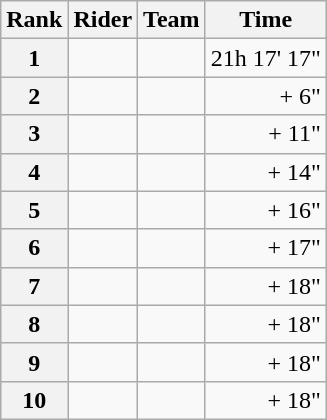<table class="wikitable" margin-bottom:0;">
<tr>
<th scope="col">Rank</th>
<th scope="col">Rider</th>
<th scope="col">Team</th>
<th scope="col">Time</th>
</tr>
<tr>
<th scope="row">1</th>
<td> </td>
<td></td>
<td align="right">21h 17' 17"</td>
</tr>
<tr>
<th scope="row">2</th>
<td></td>
<td></td>
<td align="right">+ 6"</td>
</tr>
<tr>
<th scope="row">3</th>
<td> </td>
<td></td>
<td align="right">+ 11"</td>
</tr>
<tr>
<th scope="row">4</th>
<td></td>
<td></td>
<td align="right">+ 14"</td>
</tr>
<tr>
<th scope="row">5</th>
<td></td>
<td></td>
<td align="right">+ 16"</td>
</tr>
<tr>
<th scope="row">6</th>
<td></td>
<td></td>
<td align="right">+ 17"</td>
</tr>
<tr>
<th scope="row">7</th>
<td></td>
<td></td>
<td align="right">+ 18"</td>
</tr>
<tr>
<th scope="row">8</th>
<td></td>
<td></td>
<td align="right">+ 18"</td>
</tr>
<tr>
<th scope="row">9</th>
<td></td>
<td></td>
<td align="right">+ 18"</td>
</tr>
<tr>
<th scope="row">10</th>
<td></td>
<td></td>
<td align="right">+ 18"</td>
</tr>
</table>
